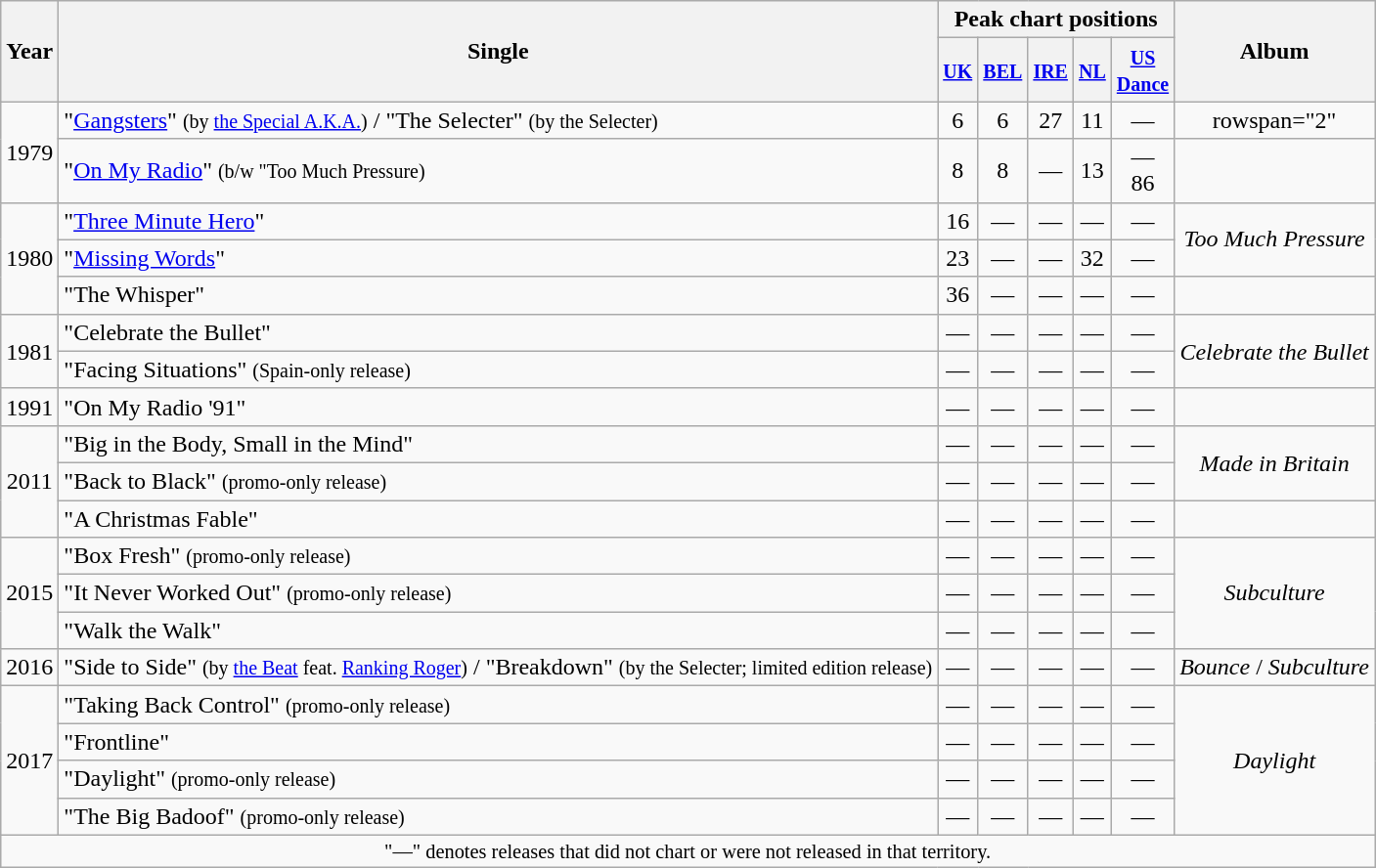<table class="wikitable" style="text-align:center">
<tr>
<th rowspan="2">Year</th>
<th rowspan="2">Single</th>
<th colspan="5">Peak chart positions</th>
<th rowspan="2">Album</th>
</tr>
<tr>
<th><small><a href='#'>UK</a></small><br></th>
<th><small><a href='#'>BEL</a></small><br></th>
<th><small><a href='#'>IRE</a></small><br></th>
<th><small><a href='#'>NL</a></small><br></th>
<th><small><a href='#'>US<br>Dance</a></small><br></th>
</tr>
<tr>
<td rowspan="2">1979</td>
<td align="left">"<a href='#'>Gangsters</a>" <small>(by <a href='#'>the Special A.K.A.</a>)</small> / "The Selecter" <small>(by the Selecter)</small></td>
<td>6</td>
<td>6</td>
<td>27</td>
<td>11</td>
<td>—</td>
<td>rowspan="2" </td>
</tr>
<tr>
<td align="left">"<a href='#'>On My Radio</a>" <small>(b/w "Too Much Pressure)</small></td>
<td>8</td>
<td>8</td>
<td>—</td>
<td>13</td>
<td>—<br>86</td>
</tr>
<tr>
<td rowspan="3">1980</td>
<td align="left">"<a href='#'>Three Minute Hero</a>"</td>
<td>16</td>
<td>—</td>
<td>—</td>
<td>—</td>
<td>—</td>
<td rowspan="2"><em>Too Much Pressure</em></td>
</tr>
<tr>
<td align="left">"<a href='#'>Missing Words</a>"</td>
<td>23</td>
<td>—</td>
<td>—</td>
<td>32</td>
<td>—</td>
</tr>
<tr>
<td align="left">"The Whisper"</td>
<td>36</td>
<td>—</td>
<td>—</td>
<td>—</td>
<td>—</td>
<td></td>
</tr>
<tr>
<td rowspan="2">1981</td>
<td align="left">"Celebrate the Bullet"</td>
<td>—</td>
<td>—</td>
<td>—</td>
<td>—</td>
<td>—</td>
<td rowspan="2"><em>Celebrate the Bullet</em></td>
</tr>
<tr>
<td align="left">"Facing Situations" <small>(Spain-only release)</small></td>
<td>—</td>
<td>—</td>
<td>—</td>
<td>—</td>
<td>—</td>
</tr>
<tr>
<td>1991</td>
<td align="left">"On My Radio '91"</td>
<td>—</td>
<td>—</td>
<td>—</td>
<td>—</td>
<td>—</td>
<td></td>
</tr>
<tr>
<td rowspan="3">2011</td>
<td align="left">"Big in the Body, Small in the Mind"</td>
<td>—</td>
<td>—</td>
<td>—</td>
<td>—</td>
<td>—</td>
<td rowspan="2"><em>Made in Britain</em></td>
</tr>
<tr>
<td align="left">"Back to Black" <small>(promo-only release)</small></td>
<td>—</td>
<td>—</td>
<td>—</td>
<td>—</td>
<td>—</td>
</tr>
<tr>
<td align="left">"A Christmas Fable"</td>
<td>—</td>
<td>—</td>
<td>—</td>
<td>—</td>
<td>—</td>
<td></td>
</tr>
<tr>
<td rowspan="3">2015</td>
<td align="left">"Box Fresh" <small>(promo-only release)</small></td>
<td>—</td>
<td>—</td>
<td>—</td>
<td>—</td>
<td>—</td>
<td rowspan="3"><em>Subculture</em></td>
</tr>
<tr>
<td align="left">"It Never Worked Out" <small>(promo-only release)</small></td>
<td>—</td>
<td>—</td>
<td>—</td>
<td>—</td>
<td>—</td>
</tr>
<tr>
<td align="left">"Walk the Walk"</td>
<td>—</td>
<td>—</td>
<td>—</td>
<td>—</td>
<td>—</td>
</tr>
<tr>
<td>2016</td>
<td align="left">"Side to Side" <small>(by <a href='#'>the Beat</a> feat. <a href='#'>Ranking Roger</a>)</small> / "Breakdown" <small>(by the Selecter; limited edition release)</small></td>
<td>—</td>
<td>—</td>
<td>—</td>
<td>—</td>
<td>—</td>
<td><em>Bounce</em> / <em>Subculture</em></td>
</tr>
<tr>
<td rowspan="4">2017</td>
<td align="left">"Taking Back Control" <small>(promo-only release)</small></td>
<td>—</td>
<td>—</td>
<td>—</td>
<td>—</td>
<td>—</td>
<td rowspan="4"><em>Daylight</em></td>
</tr>
<tr>
<td align="left">"Frontline"</td>
<td>—</td>
<td>—</td>
<td>—</td>
<td>—</td>
<td>—</td>
</tr>
<tr>
<td align="left">"Daylight" <small>(promo-only release)</small></td>
<td>—</td>
<td>—</td>
<td>—</td>
<td>—</td>
<td>—</td>
</tr>
<tr>
<td align="left">"The Big Badoof" <small>(promo-only release)</small></td>
<td>—</td>
<td>—</td>
<td>—</td>
<td>—</td>
<td>—</td>
</tr>
<tr>
<td colspan="8" style="font-size:85%">"—" denotes releases that did not chart or were not released in that territory.</td>
</tr>
</table>
